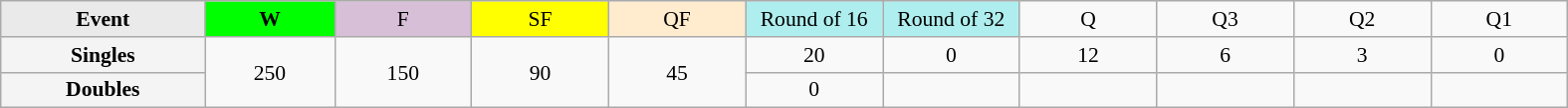<table class=wikitable style=font-size:90%;text-align:center>
<tr>
<td style="width:130px; background:#eaeaea;"><strong>Event</strong></td>
<td style="width:80px; background:lime;"><strong>W</strong></td>
<td style="width:85px; background:thistle;">F</td>
<td style="width:85px; background:#ff0;">SF</td>
<td style="width:85px; background:#ffebcd;">QF</td>
<td style="width:85px; background:#afeeee;">Round of 16</td>
<td style="width:85px; background:#afeeee;">Round of 32</td>
<td width=85>Q</td>
<td width=85>Q3</td>
<td width=85>Q2</td>
<td width=85>Q1</td>
</tr>
<tr>
<th style="background:#f4f4f4;">Singles</th>
<td rowspan=2>250</td>
<td rowspan=2>150</td>
<td rowspan=2>90</td>
<td rowspan=2>45</td>
<td>20</td>
<td>0</td>
<td>12</td>
<td>6</td>
<td>3</td>
<td>0</td>
</tr>
<tr>
<th style="background:#f4f4f4;">Doubles</th>
<td>0</td>
<td></td>
<td></td>
<td></td>
<td></td>
<td></td>
</tr>
</table>
